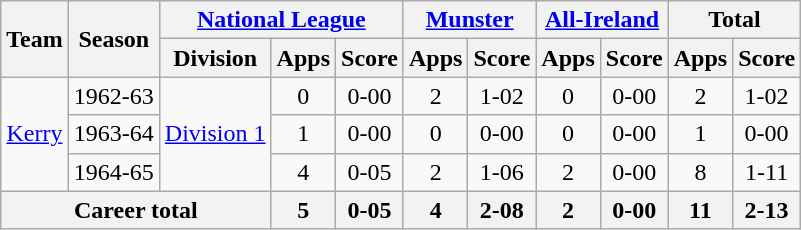<table class="wikitable" style="text-align:center">
<tr>
<th rowspan="2">Team</th>
<th rowspan="2">Season</th>
<th colspan="3"><a href='#'>National League</a></th>
<th colspan="2"><a href='#'>Munster</a></th>
<th colspan="2"><a href='#'>All-Ireland</a></th>
<th colspan="2">Total</th>
</tr>
<tr>
<th>Division</th>
<th>Apps</th>
<th>Score</th>
<th>Apps</th>
<th>Score</th>
<th>Apps</th>
<th>Score</th>
<th>Apps</th>
<th>Score</th>
</tr>
<tr>
<td rowspan="3"><a href='#'>Kerry</a></td>
<td>1962-63</td>
<td rowspan="3"><a href='#'>Division 1</a></td>
<td>0</td>
<td>0-00</td>
<td>2</td>
<td>1-02</td>
<td>0</td>
<td>0-00</td>
<td>2</td>
<td>1-02</td>
</tr>
<tr>
<td>1963-64</td>
<td>1</td>
<td>0-00</td>
<td>0</td>
<td>0-00</td>
<td>0</td>
<td>0-00</td>
<td>1</td>
<td>0-00</td>
</tr>
<tr>
<td>1964-65</td>
<td>4</td>
<td>0-05</td>
<td>2</td>
<td>1-06</td>
<td>2</td>
<td>0-00</td>
<td>8</td>
<td>1-11</td>
</tr>
<tr>
<th colspan="3">Career total</th>
<th>5</th>
<th>0-05</th>
<th>4</th>
<th>2-08</th>
<th>2</th>
<th>0-00</th>
<th>11</th>
<th>2-13</th>
</tr>
</table>
